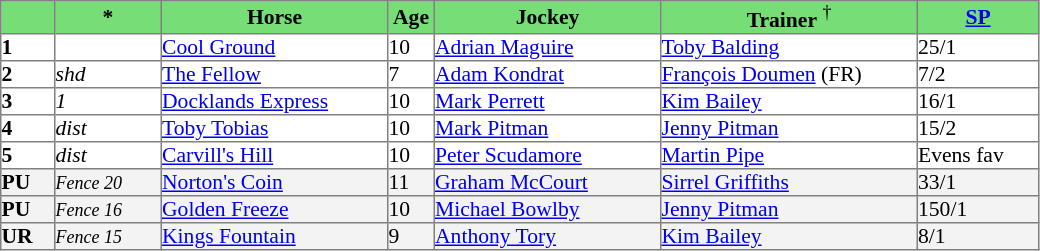<table border="1" cellpadding="0" style="border-collapse: collapse; font-size:90%">
<tr bgcolor="#77dd77" align="center">
<td width="35px"></td>
<td width="70px"><strong>*</strong></td>
<td width="150px"><strong>Horse</strong></td>
<td width="30px"><strong>Age</strong></td>
<td width="150px"><strong>Jockey</strong></td>
<td width="170px"><strong>Trainer</strong> <sup>†</sup></td>
<td width="80px"><strong><a href='#'>SP</a></strong></td>
</tr>
<tr>
<td><strong>1</strong></td>
<td></td>
<td><a href='#'>Cool Ground</a></td>
<td>10</td>
<td><a href='#'>Adrian Maguire</a></td>
<td><a href='#'>Toby Balding</a></td>
<td>25/1</td>
</tr>
<tr>
<td><strong>2</strong></td>
<td><em>shd</em></td>
<td><a href='#'>The Fellow</a></td>
<td>7</td>
<td><a href='#'>Adam Kondrat</a></td>
<td><a href='#'>François Doumen</a> (FR)</td>
<td>7/2</td>
</tr>
<tr>
<td><strong>3</strong></td>
<td><em>1</em></td>
<td><a href='#'>Docklands Express</a></td>
<td>10</td>
<td><a href='#'>Mark Perrett</a></td>
<td><a href='#'>Kim Bailey</a></td>
<td>16/1</td>
</tr>
<tr>
<td><strong>4</strong></td>
<td><em>dist</em></td>
<td><a href='#'>Toby Tobias</a></td>
<td>10</td>
<td><a href='#'>Mark Pitman</a></td>
<td><a href='#'>Jenny Pitman</a></td>
<td>15/2</td>
</tr>
<tr>
<td><strong>5</strong></td>
<td><em>dist</em></td>
<td><a href='#'>Carvill's Hill</a></td>
<td>10</td>
<td><a href='#'>Peter Scudamore</a></td>
<td><a href='#'>Martin Pipe</a></td>
<td>Evens fav</td>
</tr>
<tr bgcolor="#f3f3f3">
<td><strong>PU</strong></td>
<td><small><em>Fence 20</em></small></td>
<td><a href='#'>Norton's Coin</a></td>
<td>11</td>
<td><a href='#'>Graham McCourt</a></td>
<td><a href='#'>Sirrel Griffiths</a></td>
<td>33/1</td>
</tr>
<tr bgcolor="#f3f3f3">
<td><strong>PU</strong></td>
<td><small><em>Fence 16</em></small></td>
<td><a href='#'>Golden Freeze</a></td>
<td>10</td>
<td><a href='#'>Michael Bowlby</a></td>
<td><a href='#'>Jenny Pitman</a></td>
<td>150/1</td>
</tr>
<tr bgcolor="#f3f3f3">
<td><strong>UR</strong></td>
<td><small><em>Fence 15</em></small></td>
<td><a href='#'>Kings Fountain</a></td>
<td>9</td>
<td><a href='#'>Anthony Tory</a></td>
<td><a href='#'>Kim Bailey</a></td>
<td>8/1</td>
</tr>
</table>
